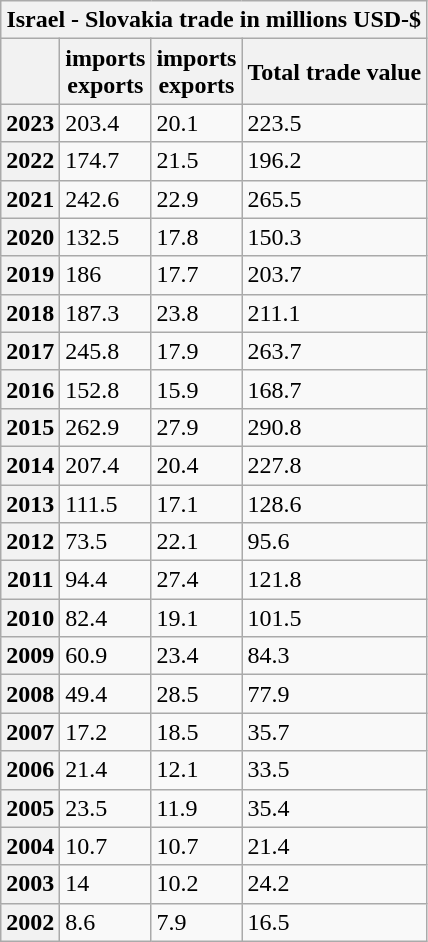<table class="wikitable">
<tr>
<th colspan="4">Israel - Slovakia trade in millions USD-$</th>
</tr>
<tr>
<th></th>
<th> imports<br> exports</th>
<th> imports<br> exports</th>
<th>Total trade value</th>
</tr>
<tr>
<th>2023</th>
<td>203.4</td>
<td>20.1</td>
<td>223.5</td>
</tr>
<tr>
<th>2022</th>
<td>174.7</td>
<td>21.5</td>
<td>196.2</td>
</tr>
<tr>
<th>2021</th>
<td>242.6</td>
<td>22.9</td>
<td>265.5</td>
</tr>
<tr>
<th>2020</th>
<td>132.5</td>
<td>17.8</td>
<td>150.3</td>
</tr>
<tr>
<th>2019</th>
<td>186</td>
<td>17.7</td>
<td>203.7</td>
</tr>
<tr>
<th>2018</th>
<td>187.3</td>
<td>23.8</td>
<td>211.1</td>
</tr>
<tr>
<th>2017</th>
<td>245.8</td>
<td>17.9</td>
<td>263.7</td>
</tr>
<tr>
<th>2016</th>
<td>152.8</td>
<td>15.9</td>
<td>168.7</td>
</tr>
<tr>
<th>2015</th>
<td>262.9</td>
<td>27.9</td>
<td>290.8</td>
</tr>
<tr>
<th>2014</th>
<td>207.4</td>
<td>20.4</td>
<td>227.8</td>
</tr>
<tr>
<th>2013</th>
<td>111.5</td>
<td>17.1</td>
<td>128.6</td>
</tr>
<tr>
<th>2012</th>
<td>73.5</td>
<td>22.1</td>
<td>95.6</td>
</tr>
<tr>
<th>2011</th>
<td>94.4</td>
<td>27.4</td>
<td>121.8</td>
</tr>
<tr>
<th>2010</th>
<td>82.4</td>
<td>19.1</td>
<td>101.5</td>
</tr>
<tr>
<th>2009</th>
<td>60.9</td>
<td>23.4</td>
<td>84.3</td>
</tr>
<tr>
<th>2008</th>
<td>49.4</td>
<td>28.5</td>
<td>77.9</td>
</tr>
<tr>
<th>2007</th>
<td>17.2</td>
<td>18.5</td>
<td>35.7</td>
</tr>
<tr>
<th>2006</th>
<td>21.4</td>
<td>12.1</td>
<td>33.5</td>
</tr>
<tr>
<th>2005</th>
<td>23.5</td>
<td>11.9</td>
<td>35.4</td>
</tr>
<tr>
<th>2004</th>
<td>10.7</td>
<td>10.7</td>
<td>21.4</td>
</tr>
<tr>
<th>2003</th>
<td>14</td>
<td>10.2</td>
<td>24.2</td>
</tr>
<tr>
<th>2002</th>
<td>8.6</td>
<td>7.9</td>
<td>16.5</td>
</tr>
</table>
